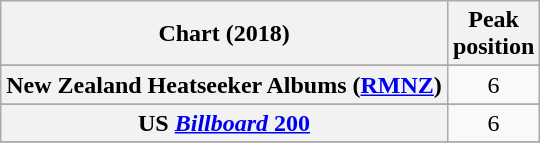<table class="wikitable sortable plainrowheaders" style="text-align:center">
<tr>
<th scope="col">Chart (2018)</th>
<th scope="col">Peak<br> position</th>
</tr>
<tr>
</tr>
<tr>
</tr>
<tr>
<th scope="row">New Zealand Heatseeker Albums (<a href='#'>RMNZ</a>)</th>
<td>6</td>
</tr>
<tr>
</tr>
<tr>
</tr>
<tr>
<th scope="row">US <a href='#'><em>Billboard</em> 200</a></th>
<td>6</td>
</tr>
<tr>
</tr>
</table>
